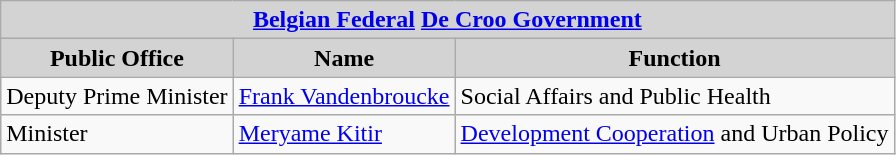<table class="wikitable">
<tr>
<th style="background:LightGrey;" colspan="3"><a href='#'>Belgian Federal</a> <a href='#'>De Croo Government</a></th>
</tr>
<tr>
<th style="background:LightGrey;">Public Office</th>
<th style="background:LightGrey;">Name</th>
<th style="background:LightGrey;">Function</th>
</tr>
<tr>
<td>Deputy Prime Minister</td>
<td><a href='#'>Frank Vandenbroucke</a></td>
<td>Social Affairs and Public Health</td>
</tr>
<tr>
<td>Minister</td>
<td><a href='#'>Meryame Kitir</a></td>
<td><a href='#'>Development Cooperation</a> and Urban Policy</td>
</tr>
</table>
